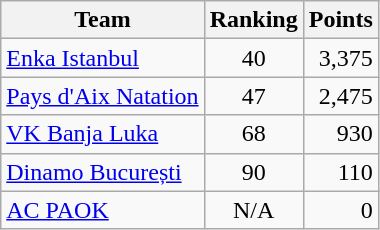<table class="wikitable">
<tr>
<th>Team</th>
<th>Ranking</th>
<th>Points</th>
</tr>
<tr>
<td> <a href='#'>Enka Istanbul</a></td>
<td align=center>40</td>
<td align=right>3,375</td>
</tr>
<tr>
<td> <a href='#'>Pays d'Aix Natation</a></td>
<td align=center>47</td>
<td align=right>2,475</td>
</tr>
<tr>
<td> <a href='#'>VK Banja Luka</a></td>
<td align=center>68</td>
<td align=right>930</td>
</tr>
<tr>
<td> <a href='#'>Dinamo București</a></td>
<td align=center>90</td>
<td align=right>110</td>
</tr>
<tr>
<td> <a href='#'>AC PAOK</a></td>
<td align=center>N/A</td>
<td align=right>0</td>
</tr>
</table>
